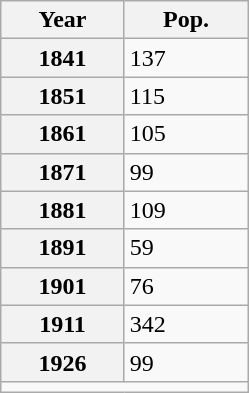<table class="wikitable" style="margin:0; border:1px solid darkgrey;">
<tr>
<th style="width:75px;">Year</th>
<th style="width:75px;">Pop.</th>
</tr>
<tr>
<th>1841</th>
<td>137  </td>
</tr>
<tr>
<th>1851</th>
<td>115  </td>
</tr>
<tr>
<th>1861</th>
<td>105 </td>
</tr>
<tr>
<th>1871</th>
<td>99 </td>
</tr>
<tr>
<th>1881</th>
<td>109 </td>
</tr>
<tr>
<th>1891</th>
<td>59 </td>
</tr>
<tr>
<th>1901</th>
<td>76 </td>
</tr>
<tr>
<th>1911</th>
<td>342 </td>
</tr>
<tr>
<th>1926</th>
<td>99 </td>
</tr>
<tr>
<td colspan="2" align="center"></td>
</tr>
</table>
